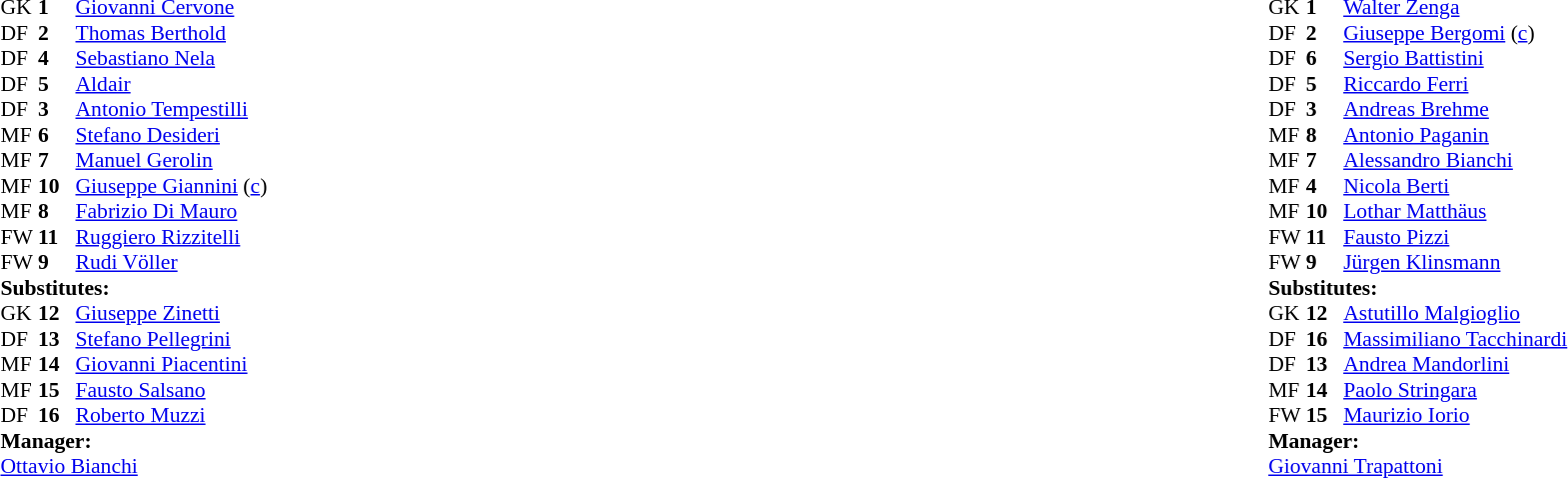<table width="100%">
<tr>
<td valign="top" width="50%"><br><table style="font-size: 90%" cellspacing="0" cellpadding="0">
<tr>
<th width=25></th>
<th width=25></th>
</tr>
<tr>
<td>GK</td>
<td><strong>1</strong></td>
<td> <a href='#'>Giovanni Cervone</a></td>
</tr>
<tr>
<td>DF</td>
<td><strong>2</strong></td>
<td> <a href='#'>Thomas Berthold</a></td>
</tr>
<tr>
<td>DF</td>
<td><strong>4</strong></td>
<td> <a href='#'>Sebastiano Nela</a></td>
</tr>
<tr>
<td>DF</td>
<td><strong>5</strong></td>
<td> <a href='#'>Aldair</a></td>
</tr>
<tr>
<td>DF</td>
<td><strong>3</strong></td>
<td> <a href='#'>Antonio Tempestilli</a></td>
<td></td>
</tr>
<tr>
<td>MF</td>
<td><strong>6</strong></td>
<td> <a href='#'>Stefano Desideri</a></td>
<td></td>
</tr>
<tr>
<td>MF</td>
<td><strong>7</strong></td>
<td> <a href='#'>Manuel Gerolin</a></td>
</tr>
<tr>
<td>MF</td>
<td><strong>10</strong></td>
<td> <a href='#'>Giuseppe Giannini</a> (<a href='#'>c</a>)</td>
</tr>
<tr>
<td>MF</td>
<td><strong>8</strong></td>
<td> <a href='#'>Fabrizio Di Mauro</a></td>
</tr>
<tr>
<td>FW</td>
<td><strong>11</strong></td>
<td> <a href='#'>Ruggiero Rizzitelli</a></td>
</tr>
<tr>
<td>FW</td>
<td><strong>9</strong></td>
<td> <a href='#'>Rudi Völler</a></td>
</tr>
<tr>
<td colspan=3><strong>Substitutes:</strong></td>
</tr>
<tr>
<td>GK</td>
<td><strong>12</strong></td>
<td> <a href='#'>Giuseppe Zinetti</a></td>
</tr>
<tr>
<td>DF</td>
<td><strong>13</strong></td>
<td> <a href='#'>Stefano Pellegrini</a></td>
</tr>
<tr>
<td>MF</td>
<td><strong>14</strong></td>
<td> <a href='#'>Giovanni Piacentini</a></td>
</tr>
<tr>
<td>MF</td>
<td><strong>15</strong></td>
<td> <a href='#'>Fausto Salsano</a></td>
<td></td>
<td></td>
</tr>
<tr>
<td>DF</td>
<td><strong>16</strong></td>
<td> <a href='#'>Roberto Muzzi</a></td>
<td></td>
<td></td>
</tr>
<tr>
<td colspan=3><strong>Manager:</strong></td>
</tr>
<tr>
<td colspan=4> <a href='#'>Ottavio Bianchi</a></td>
</tr>
</table>
</td>
<td valign="top"></td>
<td valign="top" width="50%"><br><table style="font-size:90%" cellspacing="0" cellpadding="0" align=center>
<tr>
<th width=25></th>
<th width=25></th>
</tr>
<tr>
<td>GK</td>
<td><strong>1</strong></td>
<td> <a href='#'>Walter Zenga</a></td>
</tr>
<tr>
<td>DF</td>
<td><strong>2</strong></td>
<td> <a href='#'>Giuseppe Bergomi</a> (<a href='#'>c</a>)</td>
</tr>
<tr>
<td>DF</td>
<td><strong>6</strong></td>
<td> <a href='#'>Sergio Battistini</a></td>
</tr>
<tr>
<td>DF</td>
<td><strong>5</strong></td>
<td> <a href='#'>Riccardo Ferri</a></td>
</tr>
<tr>
<td>DF</td>
<td><strong>3</strong></td>
<td> <a href='#'>Andreas Brehme</a></td>
</tr>
<tr>
<td>MF</td>
<td><strong>8</strong></td>
<td> <a href='#'>Antonio Paganin</a></td>
</tr>
<tr>
<td>MF</td>
<td><strong>7</strong></td>
<td> <a href='#'>Alessandro Bianchi</a></td>
</tr>
<tr>
<td>MF</td>
<td><strong>4</strong></td>
<td> <a href='#'>Nicola Berti</a></td>
</tr>
<tr>
<td>MF</td>
<td><strong>10</strong></td>
<td> <a href='#'>Lothar Matthäus</a></td>
</tr>
<tr>
<td>FW</td>
<td><strong>11</strong></td>
<td> <a href='#'>Fausto Pizzi</a></td>
<td></td>
</tr>
<tr>
<td>FW</td>
<td><strong>9</strong></td>
<td> <a href='#'>Jürgen Klinsmann</a></td>
</tr>
<tr>
<td colspan=3><strong>Substitutes:</strong></td>
</tr>
<tr>
<td>GK</td>
<td><strong>12</strong></td>
<td> <a href='#'>Astutillo Malgioglio</a></td>
</tr>
<tr>
<td>DF</td>
<td><strong>16</strong></td>
<td> <a href='#'>Massimiliano Tacchinardi</a></td>
</tr>
<tr>
<td>DF</td>
<td><strong>13</strong></td>
<td> <a href='#'>Andrea Mandorlini</a></td>
<td></td>
<td></td>
</tr>
<tr>
<td>MF</td>
<td><strong>14</strong></td>
<td> <a href='#'>Paolo Stringara</a></td>
</tr>
<tr>
<td>FW</td>
<td><strong>15</strong></td>
<td> <a href='#'>Maurizio Iorio</a></td>
</tr>
<tr>
<td colspan=3><strong>Manager:</strong></td>
</tr>
<tr>
<td colspan=4> <a href='#'>Giovanni Trapattoni</a></td>
</tr>
</table>
</td>
</tr>
</table>
